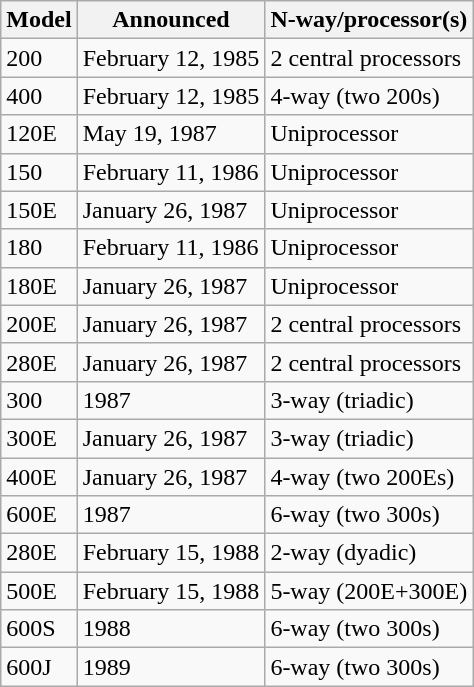<table class="wikitable sortable" border="1">
<tr>
<th data-sort-type="text">Model<br>
</th>
<th data-sort-type="number">Announced</th>
<th data-sort-type="text">N-way/processor(s)</th>
</tr>
<tr>
<td>200</td>
<td data-sort-value="1985">February 12, 1985</td>
<td data-sort-value="2 central processors">2 central processors</td>
</tr>
<tr>
<td>400</td>
<td data-sort-value="1985">February 12, 1985</td>
<td data-sort-value="4-way (two 200s)">4-way (two 200s)</td>
</tr>
<tr>
<td>120E</td>
<td data-sort-value="1987">May 19, 1987</td>
<td data-sort-value="Uniprocessor">Uniprocessor</td>
</tr>
<tr>
<td>150</td>
<td data-sort-value="1986">February 11, 1986</td>
<td data-sort-value="Uniprocessor">Uniprocessor</td>
</tr>
<tr>
<td>150E</td>
<td data-sort-value="1987">January 26, 1987</td>
<td data-sort-value="Uniprocessor">Uniprocessor</td>
</tr>
<tr>
<td>180</td>
<td data-sort-value="1986">February 11, 1986</td>
<td data-sort-value="Uniprocessor">Uniprocessor</td>
</tr>
<tr>
<td>180E</td>
<td data-sort-value="1987">January 26, 1987</td>
<td data-sort-value="Uniprocessor">Uniprocessor</td>
</tr>
<tr>
<td>200E</td>
<td data-sort-value="1987">January 26, 1987</td>
<td data-sort-value="2 central processors">2 central processors</td>
</tr>
<tr>
<td>280E</td>
<td data-sort-value="1987">January 26, 1987</td>
<td data-sort-value="2 central processors">2 central processors</td>
</tr>
<tr>
<td>300</td>
<td data-sort-value="1987">1987</td>
<td data-sort-value="3-way" (triadic)>3-way (triadic)</td>
</tr>
<tr>
<td>300E</td>
<td data-sort-value="1987">January 26, 1987</td>
<td data-sort-value="3-way" (triadic)>3-way (triadic)</td>
</tr>
<tr>
<td>400E</td>
<td data-sort-value="1987">January 26, 1987</td>
<td data-sort-value="4-way (two 200s)">4-way (two 200Es)</td>
</tr>
<tr>
<td>600E</td>
<td data-sort-value="1987">1987</td>
<td data-sort-value="6-way (two 300s)">6-way (two 300s)</td>
</tr>
<tr>
<td>280E</td>
<td data-sort-value="1988">February 15, 1988</td>
<td data-sort-value="2-way (dyadic)">2-way (dyadic)</td>
</tr>
<tr>
<td>500E</td>
<td data-sort-value="1988">February 15, 1988</td>
<td data-sort-value="5-way (200E+300E)">5-way (200E+300E)</td>
</tr>
<tr>
<td>600S</td>
<td data-sort-value="1988">1988</td>
<td data-sort-value="6-way (two 300s)">6-way (two 300s)</td>
</tr>
<tr>
<td>600J</td>
<td data-sort-value="1989">1989</td>
<td data-sort-value="6-way (two 300s)">6-way (two 300s)</td>
</tr>
</table>
